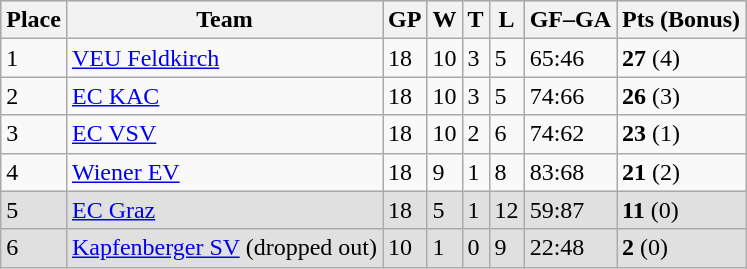<table class="wikitable sortable">
<tr style="background-color:#c0c0c0;">
<th>Place</th>
<th>Team</th>
<th>GP</th>
<th>W</th>
<th>T</th>
<th>L</th>
<th>GF–GA</th>
<th>Pts (Bonus)</th>
</tr>
<tr>
<td>1</td>
<td><a href='#'>VEU Feldkirch</a></td>
<td>18</td>
<td>10</td>
<td>3</td>
<td>5</td>
<td>65:46</td>
<td><strong>27</strong> (4)</td>
</tr>
<tr>
<td>2</td>
<td><a href='#'>EC KAC</a></td>
<td>18</td>
<td>10</td>
<td>3</td>
<td>5</td>
<td>74:66</td>
<td><strong>26</strong> (3)</td>
</tr>
<tr>
<td>3</td>
<td><a href='#'>EC VSV</a></td>
<td>18</td>
<td>10</td>
<td>2</td>
<td>6</td>
<td>74:62</td>
<td><strong>23</strong> (1)</td>
</tr>
<tr>
<td>4</td>
<td><a href='#'>Wiener EV</a></td>
<td>18</td>
<td>9</td>
<td>1</td>
<td>8</td>
<td>83:68</td>
<td><strong>21</strong> (2)</td>
</tr>
<tr bgcolor="#e0e0e0">
<td>5</td>
<td><a href='#'>EC Graz</a></td>
<td>18</td>
<td>5</td>
<td>1</td>
<td>12</td>
<td>59:87</td>
<td><strong>11</strong> (0)</td>
</tr>
<tr bgcolor="#e0e0e0">
<td>6</td>
<td><a href='#'>Kapfenberger SV</a> (dropped out)</td>
<td>10</td>
<td>1</td>
<td>0</td>
<td>9</td>
<td>22:48</td>
<td><strong>2</strong> (0)</td>
</tr>
</table>
